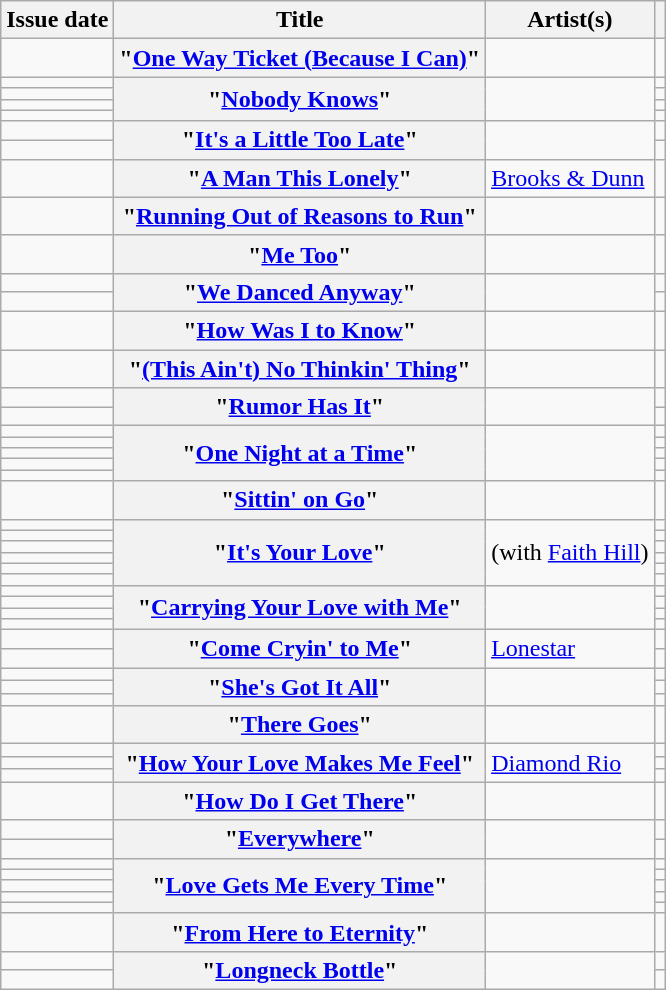<table class="wikitable sortable plainrowheaders">
<tr>
<th scope=col>Issue date</th>
<th scope=col>Title</th>
<th scope=col>Artist(s)</th>
<th scope=col class=unsortable></th>
</tr>
<tr>
<td></td>
<th scope=row>"<a href='#'>One Way Ticket (Because I Can)</a>"</th>
<td></td>
<td style="text-align: center;"></td>
</tr>
<tr>
<td></td>
<th scope=row rowspan="4">"<a href='#'>Nobody Knows</a>"</th>
<td rowspan="4"></td>
<td style="text-align: center;"></td>
</tr>
<tr>
<td></td>
<td style="text-align: center;"></td>
</tr>
<tr>
<td></td>
<td style="text-align: center;"></td>
</tr>
<tr>
<td></td>
<td style="text-align: center;"></td>
</tr>
<tr>
<td></td>
<th scope=row rowspan="2">"<a href='#'>It's a Little Too Late</a>"</th>
<td rowspan="2"></td>
<td style="text-align: center;"></td>
</tr>
<tr>
<td></td>
<td style="text-align: center;"></td>
</tr>
<tr>
<td></td>
<th scope=row>"<a href='#'>A Man This Lonely</a>"</th>
<td><a href='#'>Brooks & Dunn</a></td>
<td style="text-align: center;"></td>
</tr>
<tr>
<td></td>
<th scope=row>"<a href='#'>Running Out of Reasons to Run</a>"</th>
<td></td>
<td style="text-align: center;"></td>
</tr>
<tr>
<td></td>
<th scope=row>"<a href='#'>Me Too</a>"</th>
<td></td>
<td style="text-align: center;"></td>
</tr>
<tr>
<td></td>
<th scope=row rowspan="2">"<a href='#'>We Danced Anyway</a>"</th>
<td rowspan="2"></td>
<td style="text-align: center;"></td>
</tr>
<tr>
<td></td>
<td style="text-align: center;"></td>
</tr>
<tr>
<td></td>
<th scope=row>"<a href='#'>How Was I to Know</a>"</th>
<td></td>
<td style="text-align: center;"></td>
</tr>
<tr>
<td></td>
<th scope=row>"<a href='#'>(This Ain't) No Thinkin' Thing</a>"</th>
<td></td>
<td style="text-align: center;"></td>
</tr>
<tr>
<td></td>
<th scope=row rowspan="2">"<a href='#'>Rumor Has It</a>"</th>
<td rowspan="2"></td>
<td style="text-align: center;"></td>
</tr>
<tr>
<td></td>
<td style="text-align: center;"></td>
</tr>
<tr>
<td></td>
<th scope=row rowspan="5">"<a href='#'>One Night at a Time</a>"</th>
<td rowspan="5"></td>
<td style="text-align: center;"></td>
</tr>
<tr>
<td></td>
<td style="text-align: center;"></td>
</tr>
<tr>
<td></td>
<td style="text-align: center;"></td>
</tr>
<tr>
<td></td>
<td style="text-align: center;"></td>
</tr>
<tr>
<td></td>
<td style="text-align: center;"></td>
</tr>
<tr>
<td></td>
<th scope=row>"<a href='#'>Sittin' on Go</a>"</th>
<td></td>
<td style="text-align: center;"></td>
</tr>
<tr>
<td></td>
<th scope=row rowspan="6">"<a href='#'>It's Your Love</a>"</th>
<td rowspan="6"> (with <a href='#'>Faith Hill</a>)</td>
<td style="text-align: center;"></td>
</tr>
<tr>
<td></td>
<td style="text-align: center;"></td>
</tr>
<tr>
<td></td>
<td style="text-align: center;"></td>
</tr>
<tr>
<td></td>
<td style="text-align: center;"></td>
</tr>
<tr>
<td></td>
<td style="text-align: center;"></td>
</tr>
<tr>
<td></td>
<td style="text-align: center;"></td>
</tr>
<tr>
<td></td>
<th scope=row rowspan="4">"<a href='#'>Carrying Your Love with Me</a>"</th>
<td rowspan="4"></td>
<td style="text-align: center;"></td>
</tr>
<tr>
<td></td>
<td style="text-align: center;"></td>
</tr>
<tr>
<td></td>
<td style="text-align: center;"></td>
</tr>
<tr>
<td></td>
<td style="text-align: center;"></td>
</tr>
<tr>
<td></td>
<th scope=row rowspan="2">"<a href='#'>Come Cryin' to Me</a>"</th>
<td rowspan="2"><a href='#'>Lonestar</a></td>
<td style="text-align: center;"></td>
</tr>
<tr>
<td></td>
<td style="text-align: center;"></td>
</tr>
<tr>
<td></td>
<th scope=row rowspan="3">"<a href='#'>She's Got It All</a>"</th>
<td rowspan="3"></td>
<td style="text-align: center;"></td>
</tr>
<tr>
<td></td>
<td style="text-align: center;"></td>
</tr>
<tr>
<td></td>
<td style="text-align: center;"></td>
</tr>
<tr>
<td></td>
<th scope=row>"<a href='#'>There Goes</a>"</th>
<td></td>
<td style="text-align: center;"></td>
</tr>
<tr>
<td></td>
<th scope=row rowspan="3">"<a href='#'>How Your Love Makes Me Feel</a>"</th>
<td rowspan="3"><a href='#'>Diamond Rio</a></td>
<td style="text-align: center;"></td>
</tr>
<tr>
<td></td>
<td style="text-align: center;"></td>
</tr>
<tr>
<td></td>
<td style="text-align: center;"></td>
</tr>
<tr>
<td></td>
<th scope=row>"<a href='#'>How Do I Get There</a>"</th>
<td></td>
<td style="text-align: center;"></td>
</tr>
<tr>
<td></td>
<th scope=row rowspan="2">"<a href='#'>Everywhere</a>"</th>
<td rowspan="2"></td>
<td style="text-align: center;"></td>
</tr>
<tr>
<td></td>
<td style="text-align: center;"></td>
</tr>
<tr>
<td></td>
<th scope=row rowspan="5">"<a href='#'>Love Gets Me Every Time</a>"</th>
<td rowspan="5"></td>
<td style="text-align: center;"></td>
</tr>
<tr>
<td></td>
<td style="text-align: center;"></td>
</tr>
<tr>
<td></td>
<td style="text-align: center;"></td>
</tr>
<tr>
<td></td>
<td style="text-align: center;"></td>
</tr>
<tr>
<td></td>
<td style="text-align: center;"></td>
</tr>
<tr>
<td></td>
<th scope=row>"<a href='#'>From Here to Eternity</a>"</th>
<td></td>
<td style="text-align: center;"></td>
</tr>
<tr>
<td></td>
<th scope=row rowspan="2">"<a href='#'>Longneck Bottle</a>"</th>
<td rowspan="2"></td>
<td style="text-align: center;"></td>
</tr>
<tr>
<td></td>
<td style="text-align: center;"></td>
</tr>
</table>
